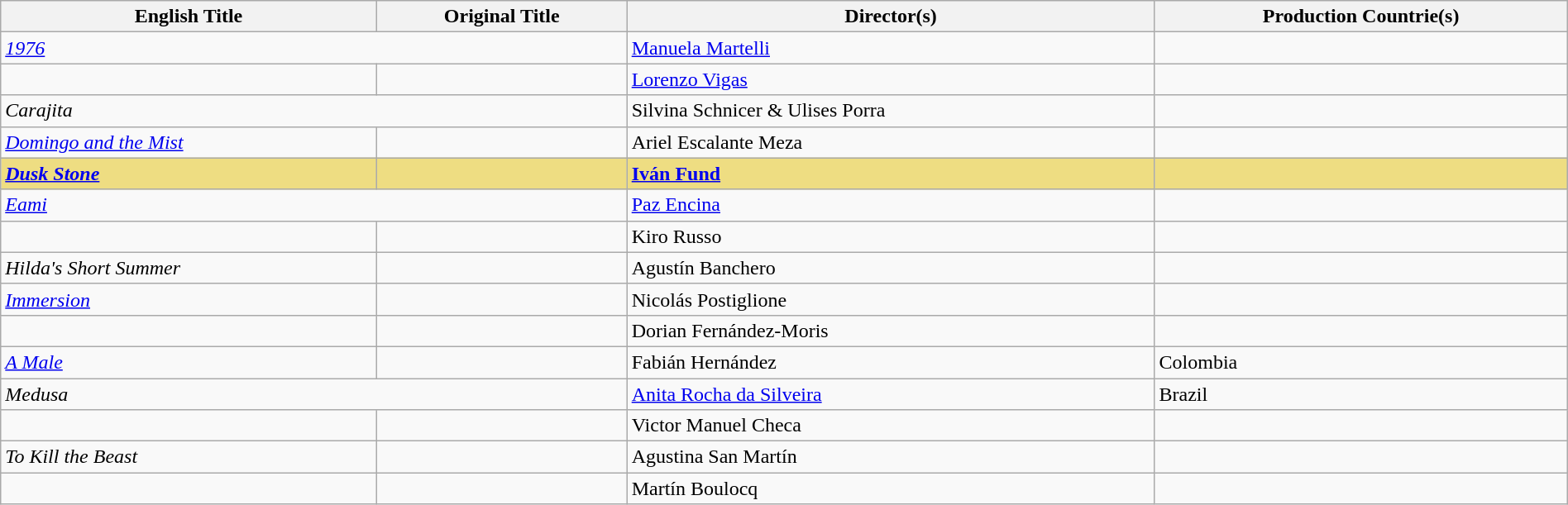<table class="sortable wikitable" style="width:100%; margin-bottom:4px" cellpadding="5">
<tr>
<th scope="col">English Title</th>
<th scope="col">Original Title</th>
<th scope="col">Director(s)</th>
<th scope="col">Production Countrie(s)</th>
</tr>
<tr>
<td colspan="2"><a href='#'><em>1976</em></a></td>
<td><a href='#'>Manuela Martelli</a></td>
<td></td>
</tr>
<tr>
<td></td>
<td></td>
<td><a href='#'>Lorenzo Vigas</a></td>
<td></td>
</tr>
<tr>
<td colspan="2"><em>Carajita</em></td>
<td>Silvina Schnicer & Ulises Porra</td>
<td></td>
</tr>
<tr>
<td><em><a href='#'>Domingo and the Mist</a></em></td>
<td></td>
<td>Ariel Escalante Meza</td>
<td></td>
</tr>
<tr style="background:#EEDD82">
<td><strong><em><a href='#'>Dusk Stone</a></em></strong></td>
<td><strong></strong></td>
<td><strong><a href='#'>Iván Fund</a></strong></td>
<td><strong></strong></td>
</tr>
<tr>
<td colspan="2"><em><a href='#'>Eami</a></em></td>
<td><a href='#'>Paz Encina</a></td>
<td></td>
</tr>
<tr>
<td></td>
<td></td>
<td>Kiro Russo</td>
<td></td>
</tr>
<tr>
<td><em>Hilda's Short Summer</em></td>
<td></td>
<td>Agustín Banchero</td>
<td></td>
</tr>
<tr>
<td><em><a href='#'>Immersion</a></em></td>
<td></td>
<td>Nicolás Postiglione</td>
<td></td>
</tr>
<tr>
<td></td>
<td></td>
<td>Dorian Fernández-Moris</td>
<td></td>
</tr>
<tr>
<td><em><a href='#'>A Male</a></em></td>
<td></td>
<td>Fabián Hernández</td>
<td>Colombia</td>
</tr>
<tr>
<td colspan = "2"><em>Medusa</em></td>
<td><a href='#'>Anita Rocha da Silveira</a></td>
<td>Brazil</td>
</tr>
<tr>
<td></td>
<td></td>
<td>Victor Manuel Checa</td>
<td></td>
</tr>
<tr>
<td><em>To Kill the Beast</em></td>
<td></td>
<td>Agustina San Martín</td>
<td></td>
</tr>
<tr>
<td></td>
<td></td>
<td>Martín Boulocq</td>
<td></td>
</tr>
</table>
